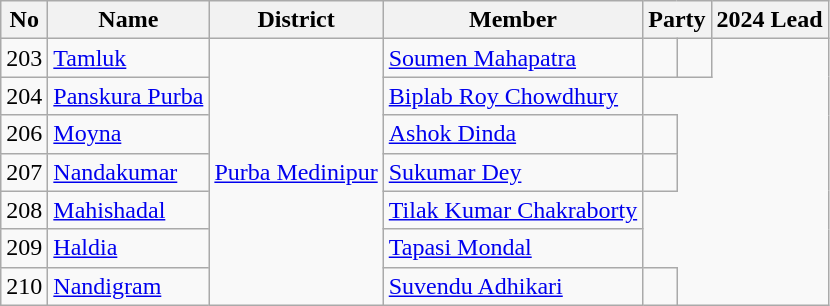<table class="wikitable sortable">
<tr>
<th>No</th>
<th>Name</th>
<th>District</th>
<th>Member</th>
<th colspan="2">Party</th>
<th colspan="2">2024 Lead</th>
</tr>
<tr>
<td>203</td>
<td><a href='#'>Tamluk</a></td>
<td rowspan=7><a href='#'>Purba Medinipur</a></td>
<td><a href='#'>Soumen Mahapatra</a></td>
<td></td>
<td></td>
</tr>
<tr>
<td>204</td>
<td><a href='#'>Panskura Purba</a></td>
<td><a href='#'>Biplab Roy Chowdhury</a></td>
</tr>
<tr>
<td>206</td>
<td><a href='#'>Moyna</a></td>
<td><a href='#'>Ashok Dinda</a></td>
<td></td>
</tr>
<tr>
<td>207</td>
<td><a href='#'>Nandakumar</a></td>
<td><a href='#'>Sukumar Dey</a></td>
<td></td>
</tr>
<tr>
<td>208</td>
<td><a href='#'>Mahishadal</a></td>
<td><a href='#'>Tilak Kumar Chakraborty</a></td>
</tr>
<tr>
<td>209</td>
<td><a href='#'>Haldia</a></td>
<td><a href='#'>Tapasi Mondal</a></td>
</tr>
<tr>
<td>210</td>
<td><a href='#'>Nandigram</a></td>
<td><a href='#'>Suvendu Adhikari</a></td>
<td></td>
</tr>
</table>
